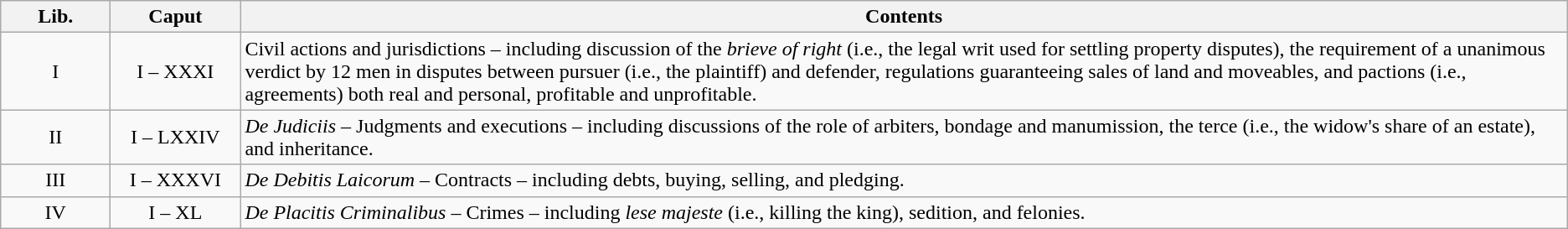<table class="wikitable" style="text-align:center">
<tr>
<th style="width:5em">Lib.</th>
<th style="width:6em">Caput</th>
<th>Contents</th>
</tr>
<tr>
<td>I</td>
<td>I – XXXI</td>
<td align=left>Civil actions and jurisdictions – including discussion of the <em>brieve of right</em> (i.e., the legal writ used for settling property disputes), the requirement of a unanimous verdict by 12 men in disputes between pursuer (i.e., the plaintiff) and defender, regulations guaranteeing sales of land and moveables, and pactions (i.e., agreements) both real and personal, profitable and unprofitable.</td>
</tr>
<tr>
<td>II</td>
<td>I – LXXIV</td>
<td align=left><em>De Judiciis</em> – Judgments and executions – including discussions of the role of arbiters, bondage and manumission, the terce (i.e., the widow's share of an estate), and inheritance.</td>
</tr>
<tr>
<td>III</td>
<td>I – XXXVI</td>
<td align=left><em>De Debitis Laicorum</em> – Contracts – including debts, buying, selling, and pledging.</td>
</tr>
<tr>
<td>IV</td>
<td>I – XL</td>
<td align=left><em>De Placitis Criminalibus</em> – Crimes – including <em>lese majeste</em> (i.e., killing the king), sedition, and felonies.</td>
</tr>
</table>
